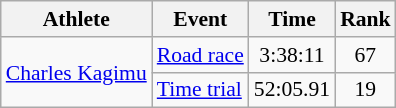<table class=wikitable style="font-size:90%;">
<tr>
<th>Athlete</th>
<th>Event</th>
<th>Time</th>
<th>Rank</th>
</tr>
<tr align=center>
<td align=left rowspan=2><a href='#'>Charles Kagimu</a></td>
<td align=left rowspan=1><a href='#'>Road race</a></td>
<td>3:38:11</td>
<td>67</td>
</tr>
<tr align=center>
<td align=left rowspan=1><a href='#'>Time trial</a></td>
<td>52:05.91</td>
<td>19</td>
</tr>
</table>
